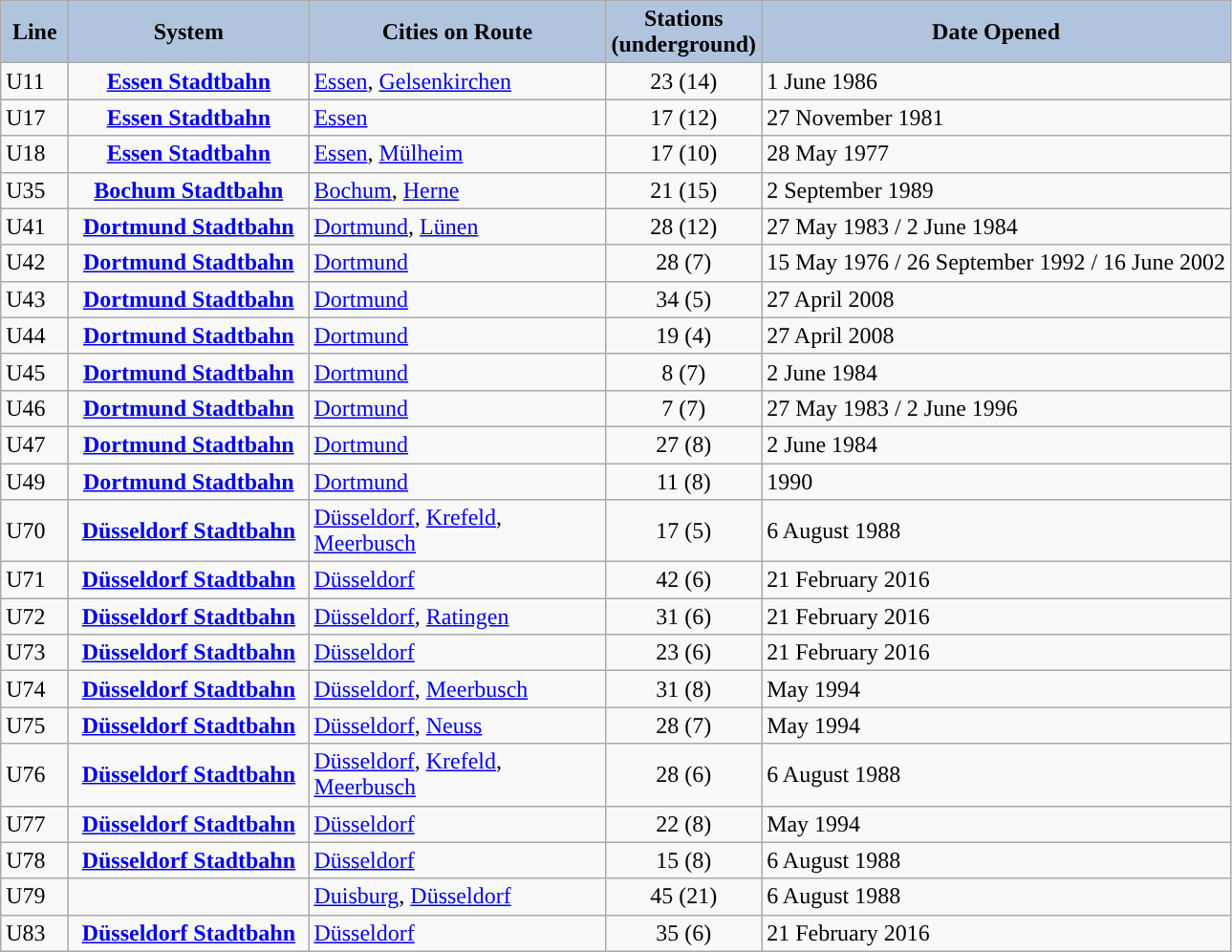<table class="wikitable">
<tr>
<th style="background: lightsteelblue;" width="40px">Line</th>
<th style="background: lightsteelblue;" width="160px">System</th>
<th style="background: lightsteelblue;" width="200px">Cities on Route</th>
<th style="background: lightsteelblue;">Stations<br>(underground)</th>
<th style="background: lightsteelblue;">Date Opened </th>
</tr>
<tr>
<td style="background-color:#">U11 </td>
<td style="text-align:center;"><strong><a href='#'>Essen Stadtbahn</a></strong></td>
<td><a href='#'>Essen</a>, <a href='#'>Gelsenkirchen</a></td>
<td style="text-align:center;">23  (14)</td>
<td>1 June 1986</td>
</tr>
<tr>
<td style="background-color:#">U17 </td>
<td style="text-align:center;"><strong><a href='#'>Essen Stadtbahn</a></strong></td>
<td><a href='#'>Essen</a></td>
<td style="text-align:center;">17  (12)</td>
<td>27 November 1981</td>
</tr>
<tr>
<td style="background-color:#">U18 </td>
<td style="text-align:center;"><strong><a href='#'>Essen Stadtbahn</a></strong></td>
<td><a href='#'>Essen</a>, <a href='#'>Mülheim</a></td>
<td style="text-align:center;">17  (10)</td>
<td>28 May 1977</td>
</tr>
<tr>
<td style="background-color:#">U35 </td>
<td style="text-align:center;"><strong><a href='#'>Bochum Stadtbahn</a></strong></td>
<td><a href='#'>Bochum</a>, <a href='#'>Herne</a></td>
<td style="text-align:center;">21  (15)</td>
<td>2 September 1989</td>
</tr>
<tr>
<td style="background-color:#">U41</td>
<td style="text-align:center;"><strong><a href='#'>Dortmund Stadtbahn</a></strong></td>
<td><a href='#'>Dortmund</a>, <a href='#'>Lünen</a></td>
<td style="text-align:center;">28  (12)</td>
<td>27 May 1983 / 2 June 1984</td>
</tr>
<tr>
<td style="background-color:#">U42</td>
<td style="text-align:center;"><strong><a href='#'>Dortmund Stadtbahn</a></strong></td>
<td><a href='#'>Dortmund</a></td>
<td style="text-align:center;">28  (7)</td>
<td>15 May 1976 / 26 September 1992 / 16 June 2002</td>
</tr>
<tr>
<td style="background-color:#">U43</td>
<td style="text-align:center;"><strong><a href='#'>Dortmund Stadtbahn</a></strong></td>
<td><a href='#'>Dortmund</a></td>
<td style="text-align:center;">34  (5)</td>
<td>27 April 2008</td>
</tr>
<tr>
<td style="background-color:#">U44</td>
<td style="text-align:center;"><strong><a href='#'>Dortmund Stadtbahn</a></strong></td>
<td><a href='#'>Dortmund</a></td>
<td style="text-align:center;">19  (4)</td>
<td>27 April 2008</td>
</tr>
<tr>
<td style="background-color:#">U45</td>
<td style="text-align:center;"><strong><a href='#'>Dortmund Stadtbahn</a></strong></td>
<td><a href='#'>Dortmund</a></td>
<td style="text-align:center;">8  (7)</td>
<td>2 June 1984</td>
</tr>
<tr>
<td style="background-color:#">U46</td>
<td style="text-align:center;"><strong><a href='#'>Dortmund Stadtbahn</a></strong></td>
<td><a href='#'>Dortmund</a></td>
<td style="text-align:center;">7  (7)</td>
<td>27 May 1983 / 2 June 1996</td>
</tr>
<tr>
<td style="background-color:#">U47</td>
<td style="text-align:center;"><strong><a href='#'>Dortmund Stadtbahn</a></strong></td>
<td><a href='#'>Dortmund</a></td>
<td style="text-align:center;">27  (8)</td>
<td>2 June 1984</td>
</tr>
<tr>
<td style="background-color:#">U49</td>
<td style="text-align:center;"><strong><a href='#'>Dortmund Stadtbahn</a></strong></td>
<td><a href='#'>Dortmund</a></td>
<td style="text-align:center;">11  (8)</td>
<td>1990</td>
</tr>
<tr>
<td style="background-color:#">U70 </td>
<td style="text-align:center;"><strong><a href='#'>Düsseldorf Stadtbahn</a></strong></td>
<td><a href='#'>Düsseldorf</a>, <a href='#'>Krefeld</a>, <a href='#'>Meerbusch</a></td>
<td style="text-align:center;">17  (5)</td>
<td>6 August 1988</td>
</tr>
<tr>
<td style="background-color:#">U71 </td>
<td style="text-align:center;"><strong><a href='#'>Düsseldorf Stadtbahn</a></strong></td>
<td><a href='#'>Düsseldorf</a></td>
<td style="text-align:center;">42  (6)</td>
<td>21 February 2016</td>
</tr>
<tr>
<td style="background-color:#">U72 </td>
<td style="text-align:center;"><strong><a href='#'>Düsseldorf Stadtbahn</a></strong></td>
<td><a href='#'>Düsseldorf</a>, <a href='#'>Ratingen</a></td>
<td style="text-align:center;">31  (6)</td>
<td>21 February 2016</td>
</tr>
<tr>
<td style="background-color:#">U73 </td>
<td style="text-align:center;"><strong><a href='#'>Düsseldorf Stadtbahn</a></strong></td>
<td><a href='#'>Düsseldorf</a></td>
<td style="text-align:center;">23  (6)</td>
<td>21 February 2016</td>
</tr>
<tr>
<td style="background-color:#">U74 </td>
<td style="text-align:center;"><strong><a href='#'>Düsseldorf Stadtbahn</a></strong></td>
<td><a href='#'>Düsseldorf</a>, <a href='#'>Meerbusch</a></td>
<td style="text-align:center;">31  (8)</td>
<td>May 1994</td>
</tr>
<tr>
<td style="background-color:#">U75 </td>
<td style="text-align:center;"><strong><a href='#'>Düsseldorf Stadtbahn</a></strong></td>
<td><a href='#'>Düsseldorf</a>, <a href='#'>Neuss</a></td>
<td style="text-align:center;">28  (7)</td>
<td>May 1994</td>
</tr>
<tr>
<td style="background-color:#">U76 </td>
<td style="text-align:center;"><strong><a href='#'>Düsseldorf Stadtbahn</a></strong></td>
<td><a href='#'>Düsseldorf</a>, <a href='#'>Krefeld</a>, <a href='#'>Meerbusch</a></td>
<td style="text-align:center;">28  (6)</td>
<td>6 August 1988</td>
</tr>
<tr>
<td style="background-color:#">U77 </td>
<td style="text-align:center;"><strong><a href='#'>Düsseldorf Stadtbahn</a></strong></td>
<td><a href='#'>Düsseldorf</a></td>
<td style="text-align:center;">22  (8)</td>
<td>May 1994</td>
</tr>
<tr>
<td style="background-color:#">U78 </td>
<td style="text-align:center;"><strong><a href='#'>Düsseldorf Stadtbahn</a></strong></td>
<td><a href='#'>Düsseldorf</a></td>
<td style="text-align:center;">15  (8)</td>
<td>6 August 1988</td>
</tr>
<tr>
<td style="background-color:#">U79 </td>
<td style="text-align:center;"></td>
<td><a href='#'>Duisburg</a>, <a href='#'>Düsseldorf</a></td>
<td style="text-align:center;">45  (21)</td>
<td>6 August 1988</td>
</tr>
<tr>
<td style="background-color:#">U83 </td>
<td style="text-align:center;"><strong><a href='#'>Düsseldorf Stadtbahn</a></strong></td>
<td><a href='#'>Düsseldorf</a></td>
<td style="text-align:center;">35  (6)</td>
<td>21 February 2016</td>
</tr>
</table>
